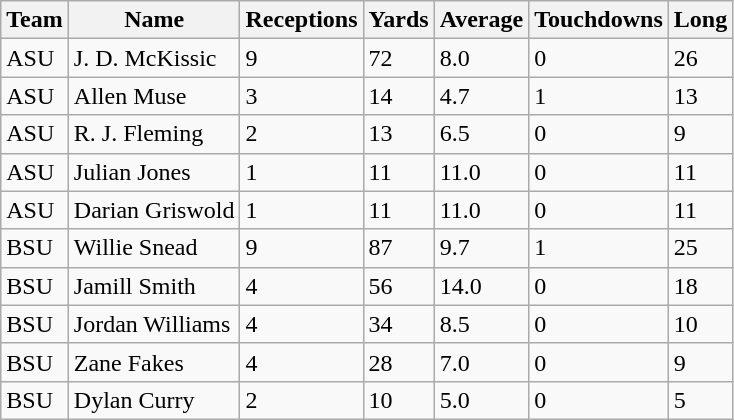<table class="wikitable sortable">
<tr>
<th>Team</th>
<th>Name</th>
<th>Receptions</th>
<th>Yards</th>
<th>Average</th>
<th>Touchdowns</th>
<th>Long</th>
</tr>
<tr>
<td>ASU</td>
<td>J. D. McKissic</td>
<td>9</td>
<td>72</td>
<td>8.0</td>
<td>0</td>
<td>26</td>
</tr>
<tr>
<td>ASU</td>
<td>Allen Muse</td>
<td>3</td>
<td>14</td>
<td>4.7</td>
<td>1</td>
<td>13</td>
</tr>
<tr>
<td>ASU</td>
<td>R. J. Fleming</td>
<td>2</td>
<td>13</td>
<td>6.5</td>
<td>0</td>
<td>9</td>
</tr>
<tr>
<td>ASU</td>
<td>Julian Jones</td>
<td>1</td>
<td>11</td>
<td>11.0</td>
<td>0</td>
<td>11</td>
</tr>
<tr>
<td>ASU</td>
<td>Darian Griswold</td>
<td>1</td>
<td>11</td>
<td>11.0</td>
<td>0</td>
<td>11</td>
</tr>
<tr>
<td>BSU</td>
<td>Willie Snead</td>
<td>9</td>
<td>87</td>
<td>9.7</td>
<td>1</td>
<td>25</td>
</tr>
<tr>
<td>BSU</td>
<td>Jamill Smith</td>
<td>4</td>
<td>56</td>
<td>14.0</td>
<td>0</td>
<td>18</td>
</tr>
<tr>
<td>BSU</td>
<td>Jordan Williams</td>
<td>4</td>
<td>34</td>
<td>8.5</td>
<td>0</td>
<td>10</td>
</tr>
<tr>
<td>BSU</td>
<td>Zane Fakes</td>
<td>4</td>
<td>28</td>
<td>7.0</td>
<td>0</td>
<td>9</td>
</tr>
<tr>
<td>BSU</td>
<td>Dylan Curry</td>
<td>2</td>
<td>10</td>
<td>5.0</td>
<td>0</td>
<td>5</td>
</tr>
</table>
